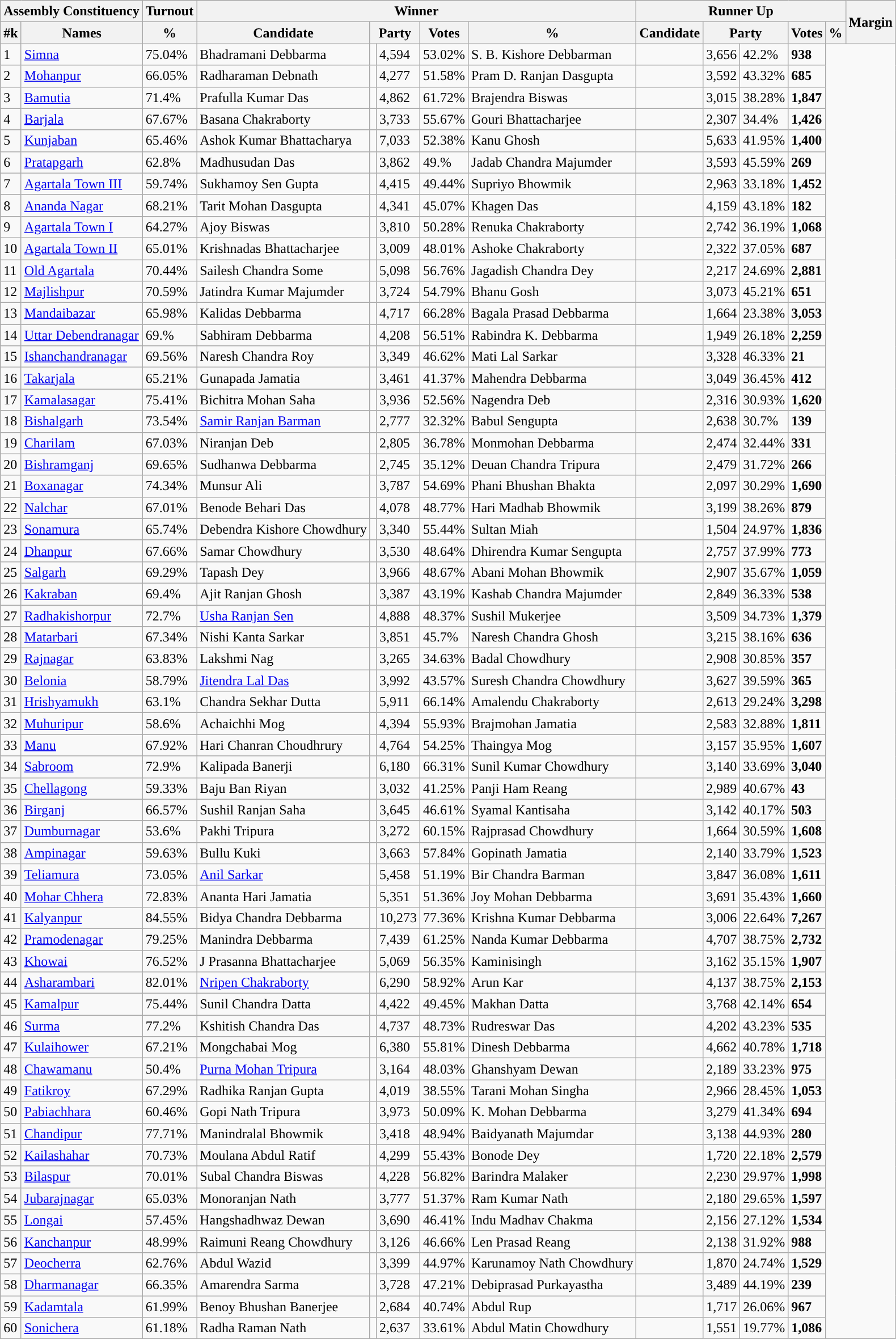<table class="wikitable sortable">
<tr>
<th colspan="2">Assembly Constituency</th>
<th>Turnout</th>
<th colspan="5">Winner</th>
<th colspan="5">Runner Up</th>
<th rowspan="2" data-sort-type=number>Margin</th>
</tr>
<tr>
<th>#k</th>
<th>Names</th>
<th>%</th>
<th>Candidate</th>
<th colspan="2">Party</th>
<th data-sort-type=number>Votes</th>
<th>%</th>
<th>Candidate</th>
<th colspan="2">Party</th>
<th data-sort-type=number>Votes</th>
<th>%</th>
</tr>
<tr>
<td>1</td>
<td><a href='#'>Simna</a></td>
<td>75.04%</td>
<td>Bhadramani Debbarma</td>
<td></td>
<td>4,594</td>
<td>53.02%</td>
<td>S. B. Kishore Debbarman</td>
<td></td>
<td>3,656</td>
<td>42.2%</td>
<td style="background:"><span><strong>938</strong></span></td>
</tr>
<tr>
<td>2</td>
<td><a href='#'>Mohanpur</a></td>
<td>66.05%</td>
<td>Radharaman Debnath</td>
<td></td>
<td>4,277</td>
<td>51.58%</td>
<td>Pram D. Ranjan Dasgupta</td>
<td></td>
<td>3,592</td>
<td>43.32%</td>
<td style="background:"><span><strong>685</strong></span></td>
</tr>
<tr>
<td>3</td>
<td><a href='#'>Bamutia</a></td>
<td>71.4%</td>
<td>Prafulla Kumar Das</td>
<td></td>
<td>4,862</td>
<td>61.72%</td>
<td>Brajendra Biswas</td>
<td></td>
<td>3,015</td>
<td>38.28%</td>
<td style="background:"><span><strong>1,847</strong></span></td>
</tr>
<tr>
<td>4</td>
<td><a href='#'>Barjala</a></td>
<td>67.67%</td>
<td>Basana Chakraborty</td>
<td></td>
<td>3,733</td>
<td>55.67%</td>
<td>Gouri Bhattacharjee</td>
<td></td>
<td>2,307</td>
<td>34.4%</td>
<td style="background:"><span><strong>1,426</strong></span></td>
</tr>
<tr>
<td>5</td>
<td><a href='#'>Kunjaban</a></td>
<td>65.46%</td>
<td>Ashok Kumar Bhattacharya</td>
<td></td>
<td>7,033</td>
<td>52.38%</td>
<td>Kanu Ghosh</td>
<td></td>
<td>5,633</td>
<td>41.95%</td>
<td style="background:"><span><strong>1,400</strong></span></td>
</tr>
<tr>
<td>6</td>
<td><a href='#'>Pratapgarh</a></td>
<td>62.8%</td>
<td>Madhusudan Das</td>
<td></td>
<td>3,862</td>
<td>49.%</td>
<td>Jadab Chandra Majumder</td>
<td></td>
<td>3,593</td>
<td>45.59%</td>
<td style="background:"><span><strong>269</strong></span></td>
</tr>
<tr>
<td>7</td>
<td><a href='#'>Agartala Town III</a></td>
<td>59.74%</td>
<td>Sukhamoy Sen Gupta</td>
<td></td>
<td>4,415</td>
<td>49.44%</td>
<td>Supriyo Bhowmik</td>
<td></td>
<td>2,963</td>
<td>33.18%</td>
<td style="background:"><span><strong>1,452</strong></span></td>
</tr>
<tr>
<td>8</td>
<td><a href='#'>Ananda Nagar</a></td>
<td>68.21%</td>
<td>Tarit Mohan Dasgupta</td>
<td></td>
<td>4,341</td>
<td>45.07%</td>
<td>Khagen Das</td>
<td></td>
<td>4,159</td>
<td>43.18%</td>
<td style="background:"><span><strong>182</strong></span></td>
</tr>
<tr>
<td>9</td>
<td><a href='#'>Agartala Town I</a></td>
<td>64.27%</td>
<td>Ajoy Biswas</td>
<td></td>
<td>3,810</td>
<td>50.28%</td>
<td>Renuka Chakraborty</td>
<td></td>
<td>2,742</td>
<td>36.19%</td>
<td style="background:"><span><strong>1,068</strong></span></td>
</tr>
<tr>
<td>10</td>
<td><a href='#'>Agartala Town II</a></td>
<td>65.01%</td>
<td>Krishnadas Bhattacharjee</td>
<td></td>
<td>3,009</td>
<td>48.01%</td>
<td>Ashoke Chakraborty</td>
<td></td>
<td>2,322</td>
<td>37.05%</td>
<td style="background:"><span><strong>687</strong></span></td>
</tr>
<tr>
<td>11</td>
<td><a href='#'>Old Agartala</a></td>
<td>70.44%</td>
<td>Sailesh Chandra Some</td>
<td></td>
<td>5,098</td>
<td>56.76%</td>
<td>Jagadish Chandra Dey</td>
<td></td>
<td>2,217</td>
<td>24.69%</td>
<td style="background:"><span><strong>2,881</strong></span></td>
</tr>
<tr>
<td>12</td>
<td><a href='#'>Majlishpur</a></td>
<td>70.59%</td>
<td>Jatindra Kumar Majumder</td>
<td></td>
<td>3,724</td>
<td>54.79%</td>
<td>Bhanu Gosh</td>
<td></td>
<td>3,073</td>
<td>45.21%</td>
<td style="background:"><span><strong>651</strong></span></td>
</tr>
<tr>
<td>13</td>
<td><a href='#'>Mandaibazar</a></td>
<td>65.98%</td>
<td>Kalidas Debbarma</td>
<td></td>
<td>4,717</td>
<td>66.28%</td>
<td>Bagala Prasad Debbarma</td>
<td></td>
<td>1,664</td>
<td>23.38%</td>
<td style="background:"><span><strong>3,053</strong></span></td>
</tr>
<tr>
<td>14</td>
<td><a href='#'>Uttar Debendranagar</a></td>
<td>69.%</td>
<td>Sabhiram Debbarma</td>
<td></td>
<td>4,208</td>
<td>56.51%</td>
<td>Rabindra K. Debbarma</td>
<td></td>
<td>1,949</td>
<td>26.18%</td>
<td style="background:"><span><strong>2,259</strong></span></td>
</tr>
<tr>
<td>15</td>
<td><a href='#'>Ishanchandranagar</a></td>
<td>69.56%</td>
<td>Naresh Chandra Roy</td>
<td></td>
<td>3,349</td>
<td>46.62%</td>
<td>Mati Lal Sarkar</td>
<td></td>
<td>3,328</td>
<td>46.33%</td>
<td style="background:"><span><strong>21</strong></span></td>
</tr>
<tr>
<td>16</td>
<td><a href='#'>Takarjala</a></td>
<td>65.21%</td>
<td>Gunapada Jamatia</td>
<td></td>
<td>3,461</td>
<td>41.37%</td>
<td>Mahendra Debbarma</td>
<td></td>
<td>3,049</td>
<td>36.45%</td>
<td style="background:"><span><strong>412</strong></span></td>
</tr>
<tr>
<td>17</td>
<td><a href='#'>Kamalasagar</a></td>
<td>75.41%</td>
<td>Bichitra Mohan Saha</td>
<td></td>
<td>3,936</td>
<td>52.56%</td>
<td>Nagendra Deb</td>
<td></td>
<td>2,316</td>
<td>30.93%</td>
<td style="background:"><span><strong>1,620</strong></span></td>
</tr>
<tr>
<td>18</td>
<td><a href='#'>Bishalgarh</a></td>
<td>73.54%</td>
<td><a href='#'>Samir Ranjan Barman</a></td>
<td></td>
<td>2,777</td>
<td>32.32%</td>
<td>Babul Sengupta</td>
<td></td>
<td>2,638</td>
<td>30.7%</td>
<td style="background:"><span><strong>139</strong></span></td>
</tr>
<tr>
<td>19</td>
<td><a href='#'>Charilam</a></td>
<td>67.03%</td>
<td>Niranjan Deb</td>
<td></td>
<td>2,805</td>
<td>36.78%</td>
<td>Monmohan Debbarma</td>
<td></td>
<td>2,474</td>
<td>32.44%</td>
<td style="background:"><span><strong>331</strong></span></td>
</tr>
<tr>
<td>20</td>
<td><a href='#'>Bishramganj</a></td>
<td>69.65%</td>
<td>Sudhanwa Debbarma</td>
<td></td>
<td>2,745</td>
<td>35.12%</td>
<td>Deuan Chandra Tripura</td>
<td></td>
<td>2,479</td>
<td>31.72%</td>
<td style="background:"><span><strong>266</strong></span></td>
</tr>
<tr>
<td>21</td>
<td><a href='#'>Boxanagar</a></td>
<td>74.34%</td>
<td>Munsur Ali</td>
<td></td>
<td>3,787</td>
<td>54.69%</td>
<td>Phani Bhushan Bhakta</td>
<td></td>
<td>2,097</td>
<td>30.29%</td>
<td style="background:"><span><strong>1,690</strong></span></td>
</tr>
<tr>
<td>22</td>
<td><a href='#'>Nalchar</a></td>
<td>67.01%</td>
<td>Benode Behari Das</td>
<td></td>
<td>4,078</td>
<td>48.77%</td>
<td>Hari Madhab Bhowmik</td>
<td></td>
<td>3,199</td>
<td>38.26%</td>
<td style="background:"><span><strong>879</strong></span></td>
</tr>
<tr>
<td>23</td>
<td><a href='#'>Sonamura</a></td>
<td>65.74%</td>
<td>Debendra Kishore Chowdhury</td>
<td></td>
<td>3,340</td>
<td>55.44%</td>
<td>Sultan Miah</td>
<td></td>
<td>1,504</td>
<td>24.97%</td>
<td style="background:"><span><strong>1,836</strong></span></td>
</tr>
<tr>
<td>24</td>
<td><a href='#'>Dhanpur</a></td>
<td>67.66%</td>
<td>Samar Chowdhury</td>
<td></td>
<td>3,530</td>
<td>48.64%</td>
<td>Dhirendra Kumar Sengupta</td>
<td></td>
<td>2,757</td>
<td>37.99%</td>
<td style="background:"><span><strong>773</strong></span></td>
</tr>
<tr>
<td>25</td>
<td><a href='#'>Salgarh</a></td>
<td>69.29%</td>
<td>Tapash Dey</td>
<td></td>
<td>3,966</td>
<td>48.67%</td>
<td>Abani Mohan Bhowmik</td>
<td></td>
<td>2,907</td>
<td>35.67%</td>
<td style="background:"><span><strong>1,059</strong></span></td>
</tr>
<tr>
<td>26</td>
<td><a href='#'>Kakraban</a></td>
<td>69.4%</td>
<td>Ajit Ranjan Ghosh</td>
<td></td>
<td>3,387</td>
<td>43.19%</td>
<td>Kashab Chandra Majumder</td>
<td></td>
<td>2,849</td>
<td>36.33%</td>
<td style="background:"><span><strong>538</strong></span></td>
</tr>
<tr>
<td>27</td>
<td><a href='#'>Radhakishorpur</a></td>
<td>72.7%</td>
<td><a href='#'>Usha Ranjan Sen</a></td>
<td></td>
<td>4,888</td>
<td>48.37%</td>
<td>Sushil Mukerjee</td>
<td></td>
<td>3,509</td>
<td>34.73%</td>
<td style="background:"><span><strong>1,379</strong></span></td>
</tr>
<tr>
<td>28</td>
<td><a href='#'>Matarbari</a></td>
<td>67.34%</td>
<td>Nishi Kanta Sarkar</td>
<td></td>
<td>3,851</td>
<td>45.7%</td>
<td>Naresh Chandra Ghosh</td>
<td></td>
<td>3,215</td>
<td>38.16%</td>
<td style="background:"><span><strong>636</strong></span></td>
</tr>
<tr>
<td>29</td>
<td><a href='#'>Rajnagar</a></td>
<td>63.83%</td>
<td>Lakshmi Nag</td>
<td></td>
<td>3,265</td>
<td>34.63%</td>
<td>Badal Chowdhury</td>
<td></td>
<td>2,908</td>
<td>30.85%</td>
<td style="background:"><span><strong>357</strong></span></td>
</tr>
<tr>
<td>30</td>
<td><a href='#'>Belonia</a></td>
<td>58.79%</td>
<td><a href='#'>Jitendra Lal Das</a></td>
<td></td>
<td>3,992</td>
<td>43.57%</td>
<td>Suresh Chandra Chowdhury</td>
<td></td>
<td>3,627</td>
<td>39.59%</td>
<td style="background:"><span><strong>365</strong></span></td>
</tr>
<tr>
<td>31</td>
<td><a href='#'>Hrishyamukh</a></td>
<td>63.1%</td>
<td>Chandra Sekhar Dutta</td>
<td></td>
<td>5,911</td>
<td>66.14%</td>
<td>Amalendu Chakraborty</td>
<td></td>
<td>2,613</td>
<td>29.24%</td>
<td style="background:"><span><strong>3,298</strong></span></td>
</tr>
<tr>
<td>32</td>
<td><a href='#'>Muhuripur</a></td>
<td>58.6%</td>
<td>Achaichhi Mog</td>
<td></td>
<td>4,394</td>
<td>55.93%</td>
<td>Brajmohan Jamatia</td>
<td></td>
<td>2,583</td>
<td>32.88%</td>
<td style="background:"><span><strong>1,811</strong></span></td>
</tr>
<tr>
<td>33</td>
<td><a href='#'>Manu</a></td>
<td>67.92%</td>
<td>Hari Chanran Choudhrury</td>
<td></td>
<td>4,764</td>
<td>54.25%</td>
<td>Thaingya Mog</td>
<td></td>
<td>3,157</td>
<td>35.95%</td>
<td style="background:"><span><strong>1,607</strong></span></td>
</tr>
<tr>
<td>34</td>
<td><a href='#'>Sabroom</a></td>
<td>72.9%</td>
<td>Kalipada Banerji</td>
<td></td>
<td>6,180</td>
<td>66.31%</td>
<td>Sunil Kumar Chowdhury</td>
<td></td>
<td>3,140</td>
<td>33.69%</td>
<td style="background:"><span><strong>3,040</strong></span></td>
</tr>
<tr>
<td>35</td>
<td><a href='#'>Chellagong</a></td>
<td>59.33%</td>
<td>Baju Ban Riyan</td>
<td></td>
<td>3,032</td>
<td>41.25%</td>
<td>Panji Ham Reang</td>
<td></td>
<td>2,989</td>
<td>40.67%</td>
<td style="background:"><span><strong>43</strong></span></td>
</tr>
<tr>
<td>36</td>
<td><a href='#'>Birganj</a></td>
<td>66.57%</td>
<td>Sushil Ranjan Saha</td>
<td></td>
<td>3,645</td>
<td>46.61%</td>
<td>Syamal Kantisaha</td>
<td></td>
<td>3,142</td>
<td>40.17%</td>
<td style="background:"><span><strong>503</strong></span></td>
</tr>
<tr>
<td>37</td>
<td><a href='#'>Dumburnagar</a></td>
<td>53.6%</td>
<td>Pakhi Tripura</td>
<td></td>
<td>3,272</td>
<td>60.15%</td>
<td>Rajprasad Chowdhury</td>
<td></td>
<td>1,664</td>
<td>30.59%</td>
<td style="background:"><span><strong>1,608</strong></span></td>
</tr>
<tr>
<td>38</td>
<td><a href='#'>Ampinagar</a></td>
<td>59.63%</td>
<td>Bullu Kuki</td>
<td></td>
<td>3,663</td>
<td>57.84%</td>
<td>Gopinath Jamatia</td>
<td></td>
<td>2,140</td>
<td>33.79%</td>
<td style="background:"><span><strong>1,523</strong></span></td>
</tr>
<tr>
<td>39</td>
<td><a href='#'>Teliamura</a></td>
<td>73.05%</td>
<td><a href='#'>Anil Sarkar</a></td>
<td></td>
<td>5,458</td>
<td>51.19%</td>
<td>Bir Chandra Barman</td>
<td></td>
<td>3,847</td>
<td>36.08%</td>
<td style="background:"><span><strong>1,611</strong></span></td>
</tr>
<tr>
<td>40</td>
<td><a href='#'>Mohar Chhera</a></td>
<td>72.83%</td>
<td>Ananta Hari Jamatia</td>
<td></td>
<td>5,351</td>
<td>51.36%</td>
<td>Joy Mohan Debbarma</td>
<td></td>
<td>3,691</td>
<td>35.43%</td>
<td style="background:"><span><strong>1,660</strong></span></td>
</tr>
<tr>
<td>41</td>
<td><a href='#'>Kalyanpur</a></td>
<td>84.55%</td>
<td>Bidya Chandra Debbarma</td>
<td></td>
<td>10,273</td>
<td>77.36%</td>
<td>Krishna Kumar Debbarma</td>
<td></td>
<td>3,006</td>
<td>22.64%</td>
<td style="background:"><span><strong>7,267</strong></span></td>
</tr>
<tr>
<td>42</td>
<td><a href='#'>Pramodenagar</a></td>
<td>79.25%</td>
<td>Manindra Debbarma</td>
<td></td>
<td>7,439</td>
<td>61.25%</td>
<td>Nanda Kumar Debbarma</td>
<td></td>
<td>4,707</td>
<td>38.75%</td>
<td style="background:"><span><strong>2,732</strong></span></td>
</tr>
<tr>
<td>43</td>
<td><a href='#'>Khowai</a></td>
<td>76.52%</td>
<td>J Prasanna Bhattacharjee</td>
<td></td>
<td>5,069</td>
<td>56.35%</td>
<td>Kaminisingh</td>
<td></td>
<td>3,162</td>
<td>35.15%</td>
<td style="background:"><span><strong>1,907</strong></span></td>
</tr>
<tr>
<td>44</td>
<td><a href='#'>Asharambari</a></td>
<td>82.01%</td>
<td><a href='#'>Nripen Chakraborty</a></td>
<td></td>
<td>6,290</td>
<td>58.92%</td>
<td>Arun Kar</td>
<td></td>
<td>4,137</td>
<td>38.75%</td>
<td style="background:"><span><strong>2,153</strong></span></td>
</tr>
<tr>
<td>45</td>
<td><a href='#'>Kamalpur</a></td>
<td>75.44%</td>
<td>Sunil Chandra Datta</td>
<td></td>
<td>4,422</td>
<td>49.45%</td>
<td>Makhan Datta</td>
<td></td>
<td>3,768</td>
<td>42.14%</td>
<td style="background:"><span><strong>654</strong></span></td>
</tr>
<tr>
<td>46</td>
<td><a href='#'>Surma</a></td>
<td>77.2%</td>
<td>Kshitish Chandra Das</td>
<td></td>
<td>4,737</td>
<td>48.73%</td>
<td>Rudreswar Das</td>
<td></td>
<td>4,202</td>
<td>43.23%</td>
<td style="background:"><span><strong>535</strong></span></td>
</tr>
<tr>
<td>47</td>
<td><a href='#'>Kulaihower</a></td>
<td>67.21%</td>
<td>Mongchabai Mog</td>
<td></td>
<td>6,380</td>
<td>55.81%</td>
<td>Dinesh Debbarma</td>
<td></td>
<td>4,662</td>
<td>40.78%</td>
<td style="background:"><span><strong>1,718</strong></span></td>
</tr>
<tr>
<td>48</td>
<td><a href='#'>Chawamanu</a></td>
<td>50.4%</td>
<td><a href='#'>Purna Mohan Tripura</a></td>
<td></td>
<td>3,164</td>
<td>48.03%</td>
<td>Ghanshyam Dewan</td>
<td></td>
<td>2,189</td>
<td>33.23%</td>
<td style="background:"><span><strong>975</strong></span></td>
</tr>
<tr>
<td>49</td>
<td><a href='#'>Fatikroy</a></td>
<td>67.29%</td>
<td>Radhika Ranjan Gupta</td>
<td></td>
<td>4,019</td>
<td>38.55%</td>
<td>Tarani Mohan Singha</td>
<td></td>
<td>2,966</td>
<td>28.45%</td>
<td style="background:"><span><strong>1,053</strong></span></td>
</tr>
<tr>
<td>50</td>
<td><a href='#'>Pabiachhara</a></td>
<td>60.46%</td>
<td>Gopi Nath Tripura</td>
<td></td>
<td>3,973</td>
<td>50.09%</td>
<td>K. Mohan Debbarma</td>
<td></td>
<td>3,279</td>
<td>41.34%</td>
<td style="background:"><span><strong>694</strong></span></td>
</tr>
<tr>
<td>51</td>
<td><a href='#'>Chandipur</a></td>
<td>77.71%</td>
<td>Manindralal Bhowmik</td>
<td></td>
<td>3,418</td>
<td>48.94%</td>
<td>Baidyanath Majumdar</td>
<td></td>
<td>3,138</td>
<td>44.93%</td>
<td style="background:"><span><strong>280</strong></span></td>
</tr>
<tr>
<td>52</td>
<td><a href='#'>Kailashahar</a></td>
<td>70.73%</td>
<td>Moulana Abdul Ratif</td>
<td></td>
<td>4,299</td>
<td>55.43%</td>
<td>Bonode Dey</td>
<td></td>
<td>1,720</td>
<td>22.18%</td>
<td style="background:"><span><strong>2,579</strong></span></td>
</tr>
<tr>
<td>53</td>
<td><a href='#'>Bilaspur</a></td>
<td>70.01%</td>
<td>Subal Chandra Biswas</td>
<td></td>
<td>4,228</td>
<td>56.82%</td>
<td>Barindra Malaker</td>
<td></td>
<td>2,230</td>
<td>29.97%</td>
<td style="background:"><span><strong>1,998</strong></span></td>
</tr>
<tr>
<td>54</td>
<td><a href='#'>Jubarajnagar</a></td>
<td>65.03%</td>
<td>Monoranjan Nath</td>
<td></td>
<td>3,777</td>
<td>51.37%</td>
<td>Ram Kumar Nath</td>
<td></td>
<td>2,180</td>
<td>29.65%</td>
<td style="background:"><span><strong>1,597</strong></span></td>
</tr>
<tr>
<td>55</td>
<td><a href='#'>Longai</a></td>
<td>57.45%</td>
<td>Hangshadhwaz Dewan</td>
<td></td>
<td>3,690</td>
<td>46.41%</td>
<td>Indu Madhav Chakma</td>
<td></td>
<td>2,156</td>
<td>27.12%</td>
<td style="background:"><span><strong>1,534</strong></span></td>
</tr>
<tr>
<td>56</td>
<td><a href='#'>Kanchanpur</a></td>
<td>48.99%</td>
<td>Raimuni Reang Chowdhury</td>
<td></td>
<td>3,126</td>
<td>46.66%</td>
<td>Len Prasad Reang</td>
<td></td>
<td>2,138</td>
<td>31.92%</td>
<td style="background:"><span><strong>988</strong></span></td>
</tr>
<tr>
<td>57</td>
<td><a href='#'>Deocherra</a></td>
<td>62.76%</td>
<td>Abdul Wazid</td>
<td></td>
<td>3,399</td>
<td>44.97%</td>
<td>Karunamoy Nath Chowdhury</td>
<td></td>
<td>1,870</td>
<td>24.74%</td>
<td style="background:"><span><strong>1,529</strong></span></td>
</tr>
<tr>
<td>58</td>
<td><a href='#'>Dharmanagar</a></td>
<td>66.35%</td>
<td>Amarendra Sarma</td>
<td></td>
<td>3,728</td>
<td>47.21%</td>
<td>Debiprasad Purkayastha</td>
<td></td>
<td>3,489</td>
<td>44.19%</td>
<td style="background:"><span><strong>239</strong></span></td>
</tr>
<tr>
<td>59</td>
<td><a href='#'>Kadamtala</a></td>
<td>61.99%</td>
<td>Benoy Bhushan Banerjee</td>
<td></td>
<td>2,684</td>
<td>40.74%</td>
<td>Abdul Rup</td>
<td></td>
<td>1,717</td>
<td>26.06%</td>
<td style="background:"><span><strong>967</strong></span></td>
</tr>
<tr>
<td>60</td>
<td><a href='#'>Sonichera</a></td>
<td>61.18%</td>
<td>Radha Raman Nath</td>
<td></td>
<td>2,637</td>
<td>33.61%</td>
<td>Abdul Matin Chowdhury</td>
<td></td>
<td>1,551</td>
<td>19.77%</td>
<td style="background:"><span><strong>1,086</strong></span></td>
</tr>
</table>
